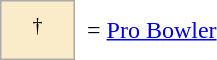<table border=0 cellspacing="0" cellpadding="8">
<tr>
<td style="background-color:#faecc8; border:1px solid #aaaaaa; width:2em;" align=center><sup>†</sup></td>
<td>= <a href='#'>Pro Bowler</a></td>
</tr>
</table>
